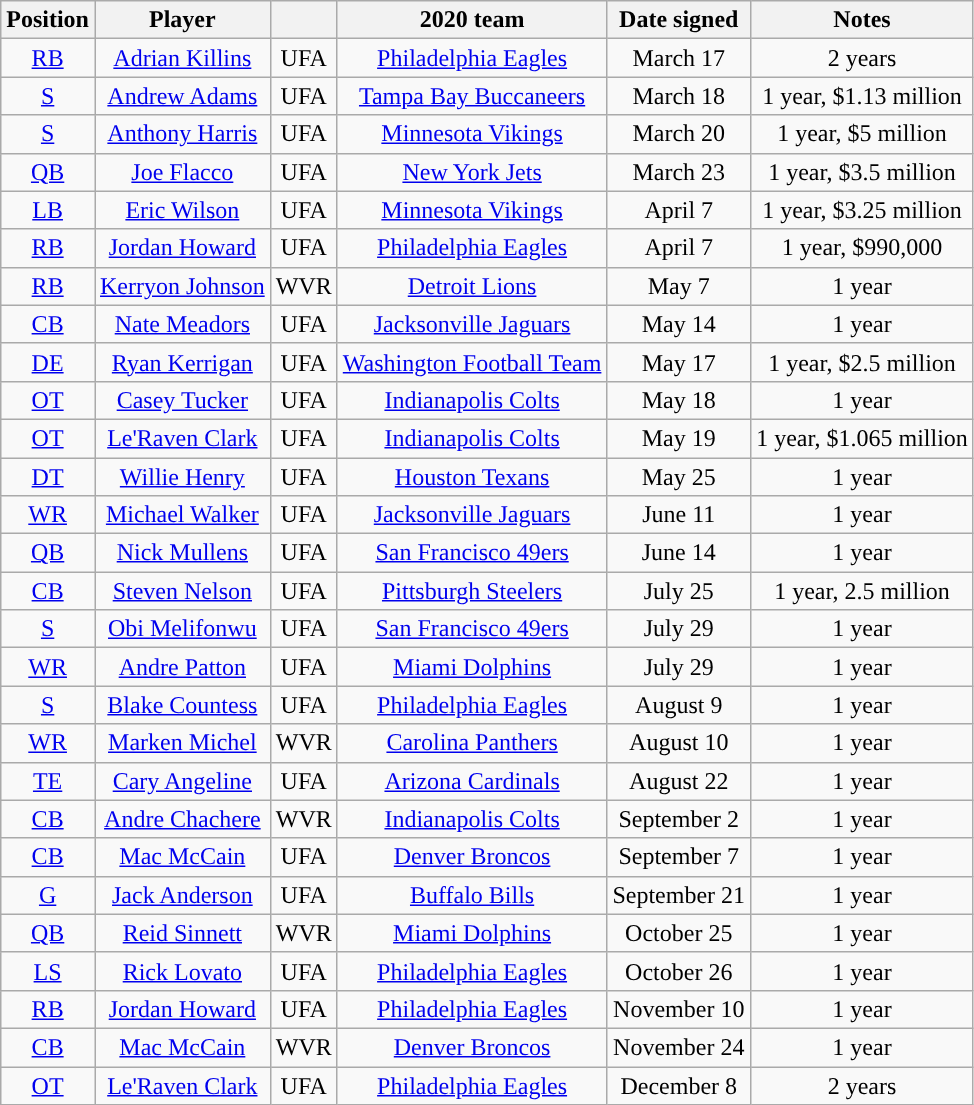<table class="wikitable" style="text-align:center">
<tr>
<th>Position</th>
<th>Player</th>
<th></th>
<th>2020 team</th>
<th>Date signed</th>
<th>Notes</th>
</tr>
<tr>
<td><a href='#'>RB</a></td>
<td><a href='#'>Adrian Killins</a></td>
<td>UFA</td>
<td><a href='#'>Philadelphia Eagles</a></td>
<td>March 17</td>
<td>2 years</td>
</tr>
<tr>
<td><a href='#'>S</a></td>
<td><a href='#'>Andrew Adams</a></td>
<td>UFA</td>
<td><a href='#'>Tampa Bay Buccaneers</a></td>
<td>March 18</td>
<td>1 year, $1.13 million</td>
</tr>
<tr>
<td><a href='#'>S</a></td>
<td><a href='#'>Anthony Harris</a></td>
<td>UFA</td>
<td><a href='#'>Minnesota Vikings</a></td>
<td>March 20</td>
<td>1 year, $5 million</td>
</tr>
<tr>
<td><a href='#'>QB</a></td>
<td><a href='#'>Joe Flacco</a></td>
<td>UFA</td>
<td><a href='#'>New York Jets</a></td>
<td>March 23</td>
<td>1 year, $3.5 million</td>
</tr>
<tr>
<td><a href='#'>LB</a></td>
<td><a href='#'>Eric Wilson</a></td>
<td>UFA</td>
<td><a href='#'>Minnesota Vikings</a></td>
<td>April 7</td>
<td>1 year, $3.25 million</td>
</tr>
<tr>
<td><a href='#'>RB</a></td>
<td><a href='#'>Jordan Howard</a></td>
<td>UFA</td>
<td><a href='#'>Philadelphia Eagles</a></td>
<td>April 7</td>
<td>1 year, $990,000</td>
</tr>
<tr>
<td><a href='#'>RB</a></td>
<td><a href='#'>Kerryon Johnson</a></td>
<td>WVR</td>
<td><a href='#'>Detroit Lions</a></td>
<td>May 7</td>
<td>1 year</td>
</tr>
<tr>
<td><a href='#'>CB</a></td>
<td><a href='#'>Nate Meadors</a></td>
<td>UFA</td>
<td><a href='#'>Jacksonville Jaguars</a></td>
<td>May 14</td>
<td>1 year</td>
</tr>
<tr>
<td><a href='#'>DE</a></td>
<td><a href='#'>Ryan Kerrigan</a></td>
<td>UFA</td>
<td><a href='#'>Washington Football Team</a></td>
<td>May 17</td>
<td>1 year, $2.5 million</td>
</tr>
<tr>
<td><a href='#'>OT</a></td>
<td><a href='#'>Casey Tucker</a></td>
<td>UFA</td>
<td><a href='#'>Indianapolis Colts</a></td>
<td>May 18</td>
<td>1 year</td>
</tr>
<tr>
<td><a href='#'>OT</a></td>
<td><a href='#'>Le'Raven Clark</a></td>
<td>UFA</td>
<td><a href='#'>Indianapolis Colts</a></td>
<td>May 19</td>
<td>1 year, $1.065 million</td>
</tr>
<tr>
<td><a href='#'>DT</a></td>
<td><a href='#'>Willie Henry</a></td>
<td>UFA</td>
<td><a href='#'>Houston Texans</a></td>
<td>May 25</td>
<td>1 year</td>
</tr>
<tr>
<td><a href='#'>WR</a></td>
<td><a href='#'>Michael Walker</a></td>
<td>UFA</td>
<td><a href='#'>Jacksonville Jaguars</a></td>
<td>June 11</td>
<td>1 year</td>
</tr>
<tr>
<td><a href='#'>QB</a></td>
<td><a href='#'>Nick Mullens</a></td>
<td>UFA</td>
<td><a href='#'>San Francisco 49ers</a></td>
<td>June 14</td>
<td>1 year</td>
</tr>
<tr>
<td><a href='#'>CB</a></td>
<td><a href='#'>Steven Nelson</a></td>
<td>UFA</td>
<td><a href='#'>Pittsburgh Steelers</a></td>
<td>July 25</td>
<td>1 year, 2.5 million</td>
</tr>
<tr>
<td><a href='#'>S</a></td>
<td><a href='#'>Obi Melifonwu</a></td>
<td>UFA</td>
<td><a href='#'>San Francisco 49ers</a></td>
<td>July 29</td>
<td>1 year</td>
</tr>
<tr>
<td><a href='#'>WR</a></td>
<td><a href='#'>Andre Patton</a></td>
<td>UFA</td>
<td><a href='#'>Miami Dolphins</a></td>
<td>July 29</td>
<td>1 year</td>
</tr>
<tr>
<td><a href='#'>S</a></td>
<td><a href='#'>Blake Countess</a></td>
<td>UFA</td>
<td><a href='#'>Philadelphia Eagles</a></td>
<td>August 9</td>
<td>1 year</td>
</tr>
<tr>
<td><a href='#'>WR</a></td>
<td><a href='#'>Marken Michel</a></td>
<td>WVR</td>
<td><a href='#'>Carolina Panthers</a></td>
<td>August 10</td>
<td>1 year</td>
</tr>
<tr>
<td><a href='#'>TE</a></td>
<td><a href='#'>Cary Angeline</a></td>
<td>UFA</td>
<td><a href='#'>Arizona Cardinals</a></td>
<td>August 22</td>
<td>1 year</td>
</tr>
<tr>
<td><a href='#'>CB</a></td>
<td><a href='#'>Andre Chachere</a></td>
<td>WVR</td>
<td><a href='#'>Indianapolis Colts</a></td>
<td>September 2</td>
<td>1 year</td>
</tr>
<tr>
<td><a href='#'>CB</a></td>
<td><a href='#'>Mac McCain</a></td>
<td>UFA</td>
<td><a href='#'>Denver Broncos</a></td>
<td>September 7</td>
<td>1 year</td>
</tr>
<tr>
<td><a href='#'>G</a></td>
<td><a href='#'>Jack Anderson</a></td>
<td>UFA</td>
<td><a href='#'>Buffalo Bills</a></td>
<td>September 21</td>
<td>1 year</td>
</tr>
<tr>
<td><a href='#'>QB</a></td>
<td><a href='#'>Reid Sinnett</a></td>
<td>WVR</td>
<td><a href='#'>Miami Dolphins</a></td>
<td>October 25</td>
<td>1 year</td>
</tr>
<tr>
<td><a href='#'>LS</a></td>
<td><a href='#'>Rick Lovato</a></td>
<td>UFA</td>
<td><a href='#'>Philadelphia Eagles</a></td>
<td>October 26</td>
<td>1 year</td>
</tr>
<tr>
<td><a href='#'>RB</a></td>
<td><a href='#'>Jordan Howard</a></td>
<td>UFA</td>
<td><a href='#'>Philadelphia Eagles</a></td>
<td>November 10</td>
<td>1 year</td>
</tr>
<tr>
<td><a href='#'>CB</a></td>
<td><a href='#'>Mac McCain</a></td>
<td>WVR</td>
<td><a href='#'>Denver Broncos</a></td>
<td>November 24</td>
<td>1 year</td>
</tr>
<tr>
<td><a href='#'>OT</a></td>
<td><a href='#'>Le'Raven Clark</a></td>
<td>UFA</td>
<td><a href='#'>Philadelphia Eagles</a></td>
<td>December 8</td>
<td>2 years</td>
</tr>
</table>
